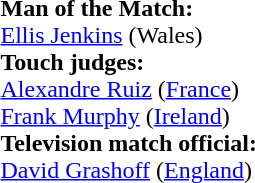<table style="width:100%; font-size:100%;">
<tr>
<td><br><strong>Man of the Match:</strong>
<br><a href='#'>Ellis Jenkins</a> (Wales)<br><strong>Touch judges:</strong>
<br><a href='#'>Alexandre Ruiz</a> (<a href='#'>France</a>)
<br><a href='#'>Frank Murphy</a> (<a href='#'>Ireland</a>)
<br><strong>Television match official:</strong>
<br><a href='#'>David Grashoff</a> (<a href='#'>England</a>)</td>
</tr>
</table>
